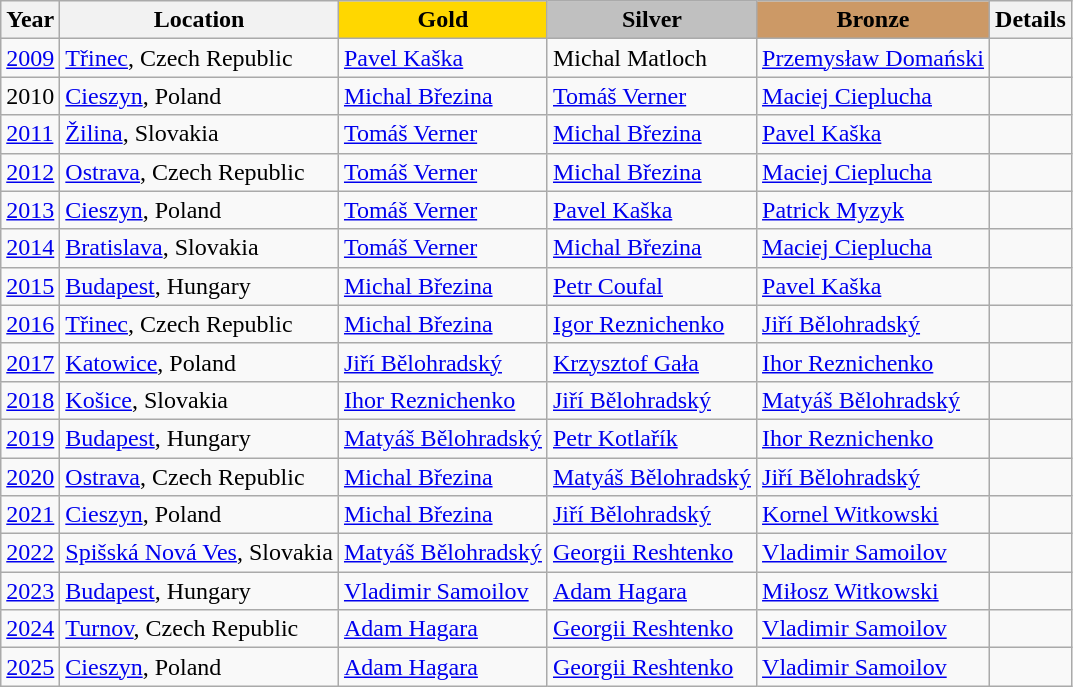<table class="wikitable">
<tr>
<th>Year</th>
<th>Location</th>
<td align=center bgcolor=gold><strong>Gold</strong></td>
<td align=center bgcolor=silver><strong>Silver</strong></td>
<td align=center bgcolor=cc9966><strong>Bronze</strong></td>
<th>Details</th>
</tr>
<tr>
<td><a href='#'>2009</a></td>
<td><a href='#'>Třinec</a>, Czech Republic</td>
<td> <a href='#'>Pavel Kaška</a></td>
<td> Michal Matloch</td>
<td> <a href='#'>Przemysław Domański</a></td>
<td></td>
</tr>
<tr>
<td>2010</td>
<td><a href='#'>Cieszyn</a>, Poland</td>
<td> <a href='#'>Michal Březina</a></td>
<td> <a href='#'>Tomáš Verner</a></td>
<td> <a href='#'>Maciej Cieplucha</a></td>
<td></td>
</tr>
<tr>
<td><a href='#'>2011</a></td>
<td><a href='#'>Žilina</a>, Slovakia</td>
<td> <a href='#'>Tomáš Verner</a></td>
<td> <a href='#'>Michal Březina</a></td>
<td> <a href='#'>Pavel Kaška</a></td>
<td></td>
</tr>
<tr>
<td><a href='#'>2012</a></td>
<td><a href='#'>Ostrava</a>, Czech Republic</td>
<td> <a href='#'>Tomáš Verner</a></td>
<td> <a href='#'>Michal Březina</a></td>
<td> <a href='#'>Maciej Cieplucha</a></td>
<td></td>
</tr>
<tr>
<td><a href='#'>2013</a></td>
<td><a href='#'>Cieszyn</a>, Poland</td>
<td> <a href='#'>Tomáš Verner</a></td>
<td> <a href='#'>Pavel Kaška</a></td>
<td> <a href='#'>Patrick Myzyk</a></td>
<td></td>
</tr>
<tr>
<td><a href='#'>2014</a></td>
<td><a href='#'>Bratislava</a>, Slovakia</td>
<td> <a href='#'>Tomáš Verner</a></td>
<td> <a href='#'>Michal Březina</a></td>
<td> <a href='#'>Maciej Cieplucha</a></td>
<td></td>
</tr>
<tr>
<td><a href='#'>2015</a></td>
<td><a href='#'>Budapest</a>, Hungary</td>
<td> <a href='#'>Michal Březina</a></td>
<td> <a href='#'>Petr Coufal</a></td>
<td> <a href='#'>Pavel Kaška</a></td>
<td></td>
</tr>
<tr>
<td><a href='#'>2016</a></td>
<td><a href='#'>Třinec</a>, Czech Republic</td>
<td> <a href='#'>Michal Březina</a></td>
<td> <a href='#'>Igor Reznichenko</a></td>
<td> <a href='#'>Jiří Bělohradský</a></td>
<td></td>
</tr>
<tr>
<td><a href='#'>2017</a></td>
<td><a href='#'>Katowice</a>, Poland</td>
<td> <a href='#'>Jiří Bělohradský</a></td>
<td> <a href='#'>Krzysztof Gała</a></td>
<td> <a href='#'>Ihor Reznichenko</a></td>
<td></td>
</tr>
<tr>
<td><a href='#'>2018</a></td>
<td><a href='#'>Košice</a>, Slovakia</td>
<td> <a href='#'>Ihor Reznichenko</a></td>
<td> <a href='#'>Jiří Bělohradský</a></td>
<td> <a href='#'>Matyáš Bělohradský</a></td>
<td></td>
</tr>
<tr>
<td><a href='#'>2019</a></td>
<td><a href='#'>Budapest</a>, Hungary</td>
<td> <a href='#'>Matyáš Bělohradský</a></td>
<td> <a href='#'>Petr Kotlařík</a></td>
<td> <a href='#'>Ihor Reznichenko</a></td>
<td></td>
</tr>
<tr>
<td><a href='#'>2020</a></td>
<td><a href='#'>Ostrava</a>, Czech Republic</td>
<td> <a href='#'>Michal Březina</a></td>
<td> <a href='#'>Matyáš Bělohradský</a></td>
<td> <a href='#'>Jiří Bělohradský</a></td>
<td></td>
</tr>
<tr>
<td><a href='#'>2021</a></td>
<td><a href='#'>Cieszyn</a>, Poland</td>
<td> <a href='#'>Michal Březina</a></td>
<td> <a href='#'>Jiří Bělohradský</a></td>
<td> <a href='#'>Kornel Witkowski</a></td>
<td></td>
</tr>
<tr>
<td><a href='#'>2022</a></td>
<td><a href='#'>Spišská Nová Ves</a>, Slovakia</td>
<td> <a href='#'>Matyáš Bělohradský</a></td>
<td> <a href='#'>Georgii Reshtenko</a></td>
<td> <a href='#'>Vladimir Samoilov</a></td>
<td></td>
</tr>
<tr>
<td><a href='#'>2023</a></td>
<td><a href='#'>Budapest</a>, Hungary</td>
<td> <a href='#'>Vladimir Samoilov</a></td>
<td> <a href='#'>Adam Hagara</a></td>
<td> <a href='#'>Miłosz Witkowski</a></td>
<td></td>
</tr>
<tr>
<td><a href='#'>2024</a></td>
<td><a href='#'>Turnov</a>, Czech Republic</td>
<td> <a href='#'>Adam Hagara</a></td>
<td> <a href='#'>Georgii Reshtenko</a></td>
<td> <a href='#'>Vladimir Samoilov</a></td>
<td></td>
</tr>
<tr>
<td><a href='#'>2025</a></td>
<td><a href='#'>Cieszyn</a>, Poland</td>
<td> <a href='#'>Adam Hagara</a></td>
<td> <a href='#'>Georgii Reshtenko</a></td>
<td> <a href='#'>Vladimir Samoilov</a></td>
<td></td>
</tr>
</table>
